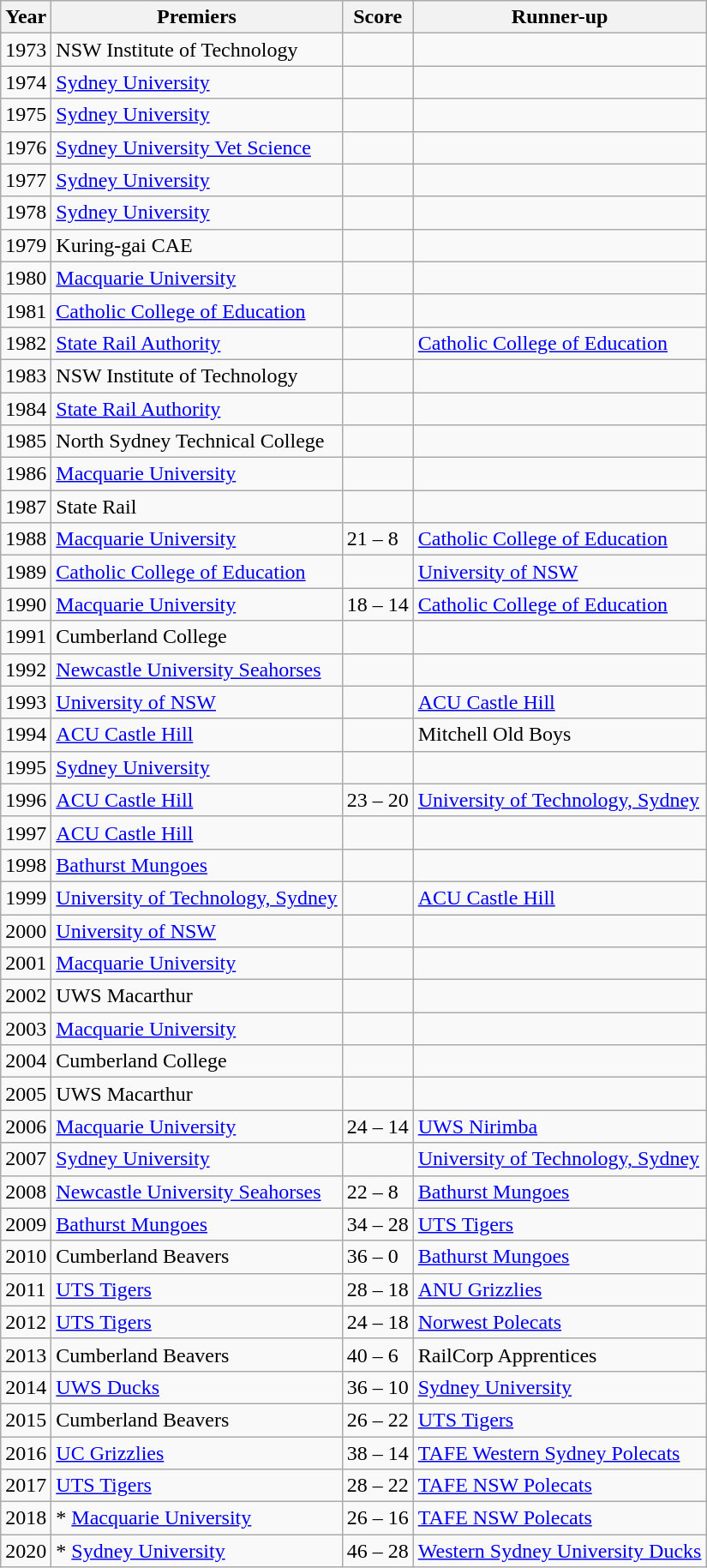<table class="wikitable">
<tr>
<th>Year</th>
<th>Premiers</th>
<th>Score</th>
<th>Runner-up</th>
</tr>
<tr>
<td>1973</td>
<td>NSW Institute of Technology</td>
<td></td>
<td></td>
</tr>
<tr>
<td>1974</td>
<td><a href='#'>Sydney University</a></td>
<td></td>
<td></td>
</tr>
<tr>
<td>1975</td>
<td><a href='#'>Sydney University</a></td>
<td></td>
<td></td>
</tr>
<tr>
<td>1976</td>
<td><a href='#'>Sydney University Vet Science</a></td>
<td></td>
<td></td>
</tr>
<tr>
<td>1977</td>
<td><a href='#'>Sydney University</a></td>
<td></td>
<td></td>
</tr>
<tr>
<td>1978</td>
<td><a href='#'>Sydney University</a></td>
<td></td>
<td></td>
</tr>
<tr>
<td>1979</td>
<td>Kuring-gai CAE</td>
<td></td>
<td></td>
</tr>
<tr>
<td>1980</td>
<td><a href='#'>Macquarie University</a></td>
<td></td>
<td></td>
</tr>
<tr>
<td>1981</td>
<td><a href='#'>Catholic College of Education</a></td>
<td></td>
<td></td>
</tr>
<tr>
<td>1982</td>
<td><a href='#'>State Rail Authority</a></td>
<td></td>
<td><a href='#'>Catholic College of Education</a></td>
</tr>
<tr>
<td>1983</td>
<td>NSW Institute of Technology</td>
<td></td>
<td></td>
</tr>
<tr>
<td>1984</td>
<td><a href='#'>State Rail Authority</a></td>
<td></td>
<td></td>
</tr>
<tr>
<td>1985</td>
<td>North Sydney Technical College</td>
<td></td>
<td></td>
</tr>
<tr>
<td>1986</td>
<td><a href='#'>Macquarie University</a></td>
<td></td>
<td></td>
</tr>
<tr>
<td>1987</td>
<td>State Rail</td>
<td></td>
<td></td>
</tr>
<tr>
<td>1988</td>
<td><a href='#'>Macquarie University</a></td>
<td>21 – 8</td>
<td><a href='#'>Catholic College of Education</a></td>
</tr>
<tr>
<td>1989</td>
<td><a href='#'>Catholic College of Education</a></td>
<td></td>
<td><a href='#'>University of NSW</a></td>
</tr>
<tr>
<td>1990</td>
<td><a href='#'>Macquarie University</a></td>
<td>18 – 14</td>
<td><a href='#'>Catholic College of Education</a></td>
</tr>
<tr>
<td>1991</td>
<td>Cumberland College</td>
<td></td>
<td></td>
</tr>
<tr>
<td>1992</td>
<td><a href='#'>Newcastle University Seahorses</a></td>
<td></td>
<td></td>
</tr>
<tr>
<td>1993</td>
<td><a href='#'>University of NSW</a></td>
<td></td>
<td><a href='#'>ACU Castle Hill</a></td>
</tr>
<tr>
<td>1994</td>
<td><a href='#'>ACU Castle Hill</a></td>
<td></td>
<td>Mitchell Old Boys</td>
</tr>
<tr>
<td>1995</td>
<td><a href='#'>Sydney University</a></td>
<td></td>
<td></td>
</tr>
<tr>
<td>1996</td>
<td><a href='#'>ACU Castle Hill</a></td>
<td>23 – 20</td>
<td><a href='#'>University of Technology, Sydney</a></td>
</tr>
<tr>
<td>1997</td>
<td><a href='#'>ACU Castle Hill</a></td>
<td></td>
<td></td>
</tr>
<tr>
<td>1998</td>
<td><a href='#'>Bathurst Mungoes</a></td>
<td></td>
<td></td>
</tr>
<tr>
<td>1999</td>
<td><a href='#'>University of Technology, Sydney</a></td>
<td></td>
<td><a href='#'>ACU Castle Hill</a></td>
</tr>
<tr>
<td>2000</td>
<td><a href='#'>University of NSW</a></td>
<td></td>
<td></td>
</tr>
<tr>
<td>2001</td>
<td><a href='#'>Macquarie University</a></td>
<td></td>
<td></td>
</tr>
<tr>
<td>2002</td>
<td>UWS Macarthur</td>
<td></td>
<td></td>
</tr>
<tr>
<td>2003</td>
<td><a href='#'>Macquarie University</a></td>
<td></td>
<td></td>
</tr>
<tr>
<td>2004</td>
<td>Cumberland College</td>
<td></td>
<td></td>
</tr>
<tr>
<td>2005</td>
<td>UWS Macarthur</td>
<td></td>
<td></td>
</tr>
<tr>
<td>2006</td>
<td><a href='#'>Macquarie University</a></td>
<td>24 – 14</td>
<td><a href='#'>UWS Nirimba</a></td>
</tr>
<tr>
<td>2007</td>
<td><a href='#'>Sydney University</a></td>
<td></td>
<td><a href='#'>University of Technology, Sydney</a></td>
</tr>
<tr>
<td>2008</td>
<td><a href='#'>Newcastle University Seahorses</a></td>
<td>22 – 8</td>
<td><a href='#'>Bathurst Mungoes</a></td>
</tr>
<tr>
<td>2009</td>
<td><a href='#'>Bathurst Mungoes</a></td>
<td>34 – 28</td>
<td><a href='#'>UTS Tigers</a></td>
</tr>
<tr>
<td>2010</td>
<td>Cumberland Beavers</td>
<td>36 – 0</td>
<td><a href='#'>Bathurst Mungoes</a></td>
</tr>
<tr>
<td>2011</td>
<td><a href='#'>UTS Tigers</a></td>
<td>28 – 18</td>
<td><a href='#'>ANU Grizzlies</a></td>
</tr>
<tr>
<td>2012</td>
<td><a href='#'>UTS Tigers</a></td>
<td>24 – 18</td>
<td><a href='#'>Norwest Polecats</a></td>
</tr>
<tr>
<td>2013</td>
<td>Cumberland Beavers</td>
<td>40 – 6</td>
<td>RailCorp Apprentices</td>
</tr>
<tr>
<td>2014</td>
<td><a href='#'>UWS Ducks</a></td>
<td>36 – 10</td>
<td><a href='#'>Sydney University</a></td>
</tr>
<tr>
<td>2015</td>
<td>Cumberland Beavers</td>
<td>26 – 22</td>
<td><a href='#'>UTS Tigers</a></td>
</tr>
<tr>
<td>2016</td>
<td><a href='#'>UC Grizzlies</a></td>
<td>38 – 14</td>
<td><a href='#'>TAFE Western Sydney Polecats</a></td>
</tr>
<tr>
<td>2017</td>
<td><a href='#'>UTS Tigers</a></td>
<td>28 – 22</td>
<td><a href='#'>TAFE NSW Polecats</a></td>
</tr>
<tr>
<td>2018</td>
<td>* <a href='#'>Macquarie University</a></td>
<td>26 – 16</td>
<td><a href='#'>TAFE NSW Polecats</a></td>
</tr>
<tr>
<td>2020</td>
<td>* <a href='#'>Sydney University</a></td>
<td>46 – 28</td>
<td><a href='#'>Western Sydney University Ducks</a></td>
</tr>
</table>
